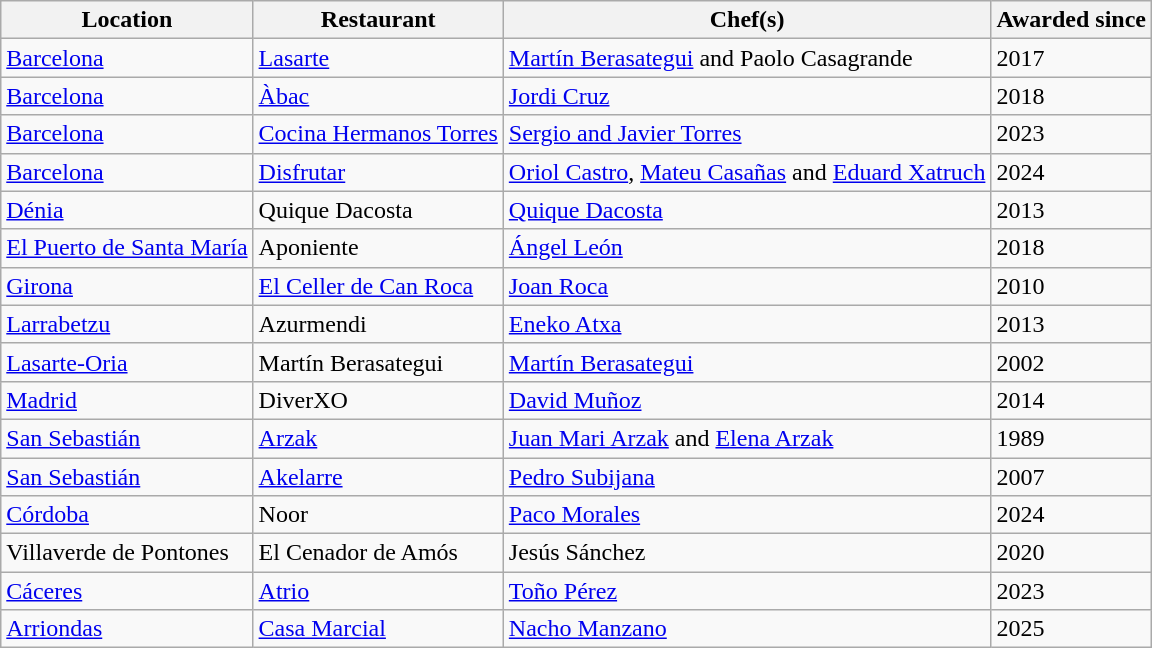<table class="wikitable sortable">
<tr>
<th scope="col">Location</th>
<th scope="col">Restaurant</th>
<th scope="col">Chef(s)</th>
<th scope="col">Awarded since</th>
</tr>
<tr>
<td><a href='#'>Barcelona</a></td>
<td><a href='#'>Lasarte</a></td>
<td><a href='#'>Martín Berasategui</a> and Paolo Casagrande</td>
<td>2017</td>
</tr>
<tr>
<td><a href='#'>Barcelona</a></td>
<td><a href='#'>Àbac</a></td>
<td><a href='#'>Jordi Cruz</a></td>
<td>2018</td>
</tr>
<tr>
<td><a href='#'>Barcelona</a></td>
<td><a href='#'>Cocina Hermanos Torres</a></td>
<td><a href='#'>Sergio and Javier Torres</a></td>
<td>2023</td>
</tr>
<tr>
<td><a href='#'>Barcelona</a></td>
<td><a href='#'>Disfrutar</a></td>
<td><a href='#'>Oriol Castro</a>, <a href='#'>Mateu Casañas</a> and <a href='#'>Eduard Xatruch</a></td>
<td>2024</td>
</tr>
<tr>
<td><a href='#'>Dénia</a></td>
<td>Quique Dacosta</td>
<td><a href='#'>Quique Dacosta</a></td>
<td>2013</td>
</tr>
<tr>
<td><a href='#'>El Puerto de Santa María</a></td>
<td>Aponiente</td>
<td><a href='#'>Ángel León</a></td>
<td>2018</td>
</tr>
<tr>
<td><a href='#'>Girona</a></td>
<td><a href='#'>El Celler de Can Roca</a></td>
<td><a href='#'>Joan Roca</a></td>
<td>2010</td>
</tr>
<tr>
<td><a href='#'>Larrabetzu</a></td>
<td>Azurmendi</td>
<td><a href='#'>Eneko Atxa</a></td>
<td>2013</td>
</tr>
<tr>
<td><a href='#'>Lasarte-Oria</a></td>
<td>Martín Berasategui</td>
<td><a href='#'>Martín Berasategui</a></td>
<td>2002</td>
</tr>
<tr>
<td><a href='#'>Madrid</a></td>
<td>DiverXO</td>
<td><a href='#'>David Muñoz</a></td>
<td>2014</td>
</tr>
<tr>
<td><a href='#'>San Sebastián</a></td>
<td><a href='#'>Arzak</a></td>
<td><a href='#'>Juan Mari Arzak</a> and <a href='#'>Elena Arzak</a></td>
<td>1989</td>
</tr>
<tr>
<td><a href='#'>San Sebastián</a></td>
<td><a href='#'>Akelarre</a></td>
<td><a href='#'>Pedro Subijana</a></td>
<td>2007</td>
</tr>
<tr>
<td><a href='#'>Córdoba</a></td>
<td>Noor</td>
<td><a href='#'>Paco Morales</a></td>
<td>2024</td>
</tr>
<tr>
<td>Villaverde de Pontones</td>
<td>El Cenador de Amós</td>
<td>Jesús Sánchez</td>
<td>2020</td>
</tr>
<tr>
<td><a href='#'>Cáceres</a></td>
<td><a href='#'>Atrio</a></td>
<td><a href='#'>Toño Pérez</a></td>
<td>2023</td>
</tr>
<tr>
<td><a href='#'>Arriondas</a></td>
<td><a href='#'>Casa Marcial</a></td>
<td><a href='#'>Nacho Manzano</a></td>
<td>2025</td>
</tr>
</table>
